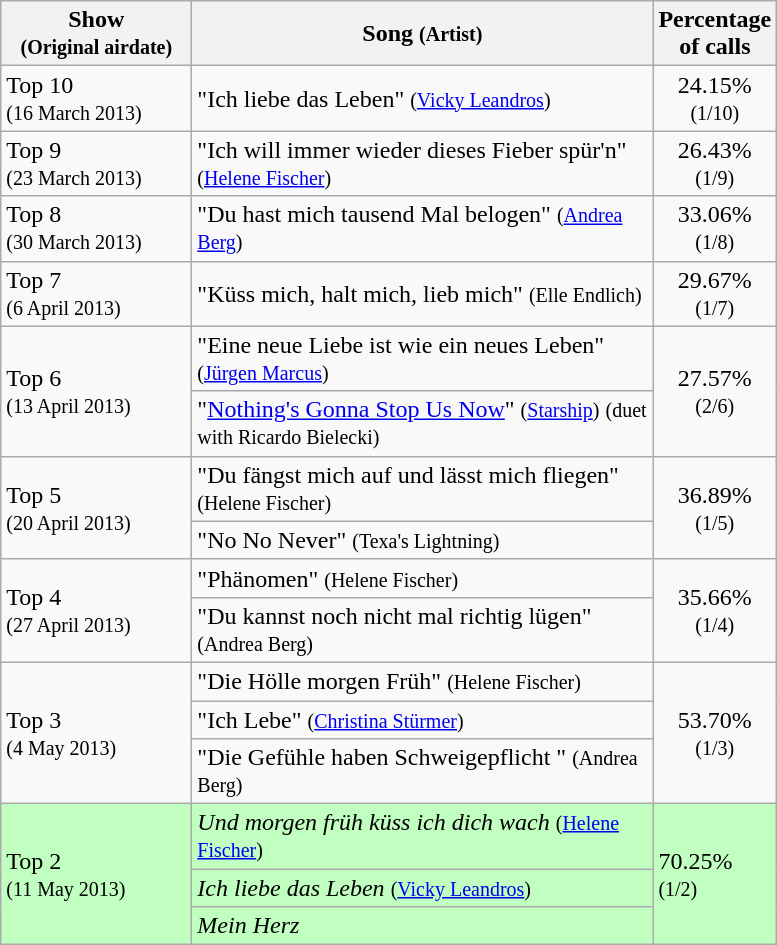<table class="wikitable">
<tr>
<th style="width:120px;">Show<br><small>(Original airdate)</small></th>
<th style="width:300px;">Song <small>(Artist)</small></th>
<th style="width:28px;">Percentage of calls</th>
</tr>
<tr>
<td align="left">Top 10<br><small>(16 March 2013)</small></td>
<td align="left">"Ich liebe das Leben" <small>(<a href='#'>Vicky Leandros</a>)</small></td>
<td style="text-align:center;">24.15% <small>(1/10)</small></td>
</tr>
<tr>
<td align="left">Top 9<br><small>(23 March 2013)</small></td>
<td align="left">"Ich will immer wieder dieses Fieber spür'n" <small>(<a href='#'>Helene Fischer</a>)</small></td>
<td style="text-align:center;">26.43% <small>(1/9)</small></td>
</tr>
<tr>
<td align="left">Top 8<br><small>(30 March 2013)</small></td>
<td align="left">"Du hast mich tausend Mal belogen" <small>(<a href='#'>Andrea Berg</a>)</small></td>
<td style="text-align:center;">33.06% <small>(1/8)</small></td>
</tr>
<tr>
<td align="left">Top 7<br><small>(6 April 2013)</small></td>
<td align="left">"Küss mich, halt mich, lieb mich" <small>(Elle Endlich)</small></td>
<td style="text-align:center;">29.67% <small>(1/7)</small></td>
</tr>
<tr>
<td align="left" rowspan=2>Top 6<br><small>(13 April 2013)</small></td>
<td align="left">"Eine neue Liebe ist wie ein neues Leben" <small>(<a href='#'>Jürgen Marcus</a>)</small></td>
<td style="text-align:center;" rowspan=2>27.57% <small>(2/6)</small></td>
</tr>
<tr>
<td align="left">"<a href='#'>Nothing's Gonna Stop Us Now</a>" <small>(<a href='#'>Starship</a>)</small> <small>(duet with Ricardo Bielecki)</small></td>
</tr>
<tr>
<td align="left" rowspan=2>Top 5<br><small>(20 April 2013)</small></td>
<td align="left">"Du fängst mich auf und lässt mich fliegen" <small>(Helene Fischer)</small></td>
<td style="text-align:center;" rowspan=2>36.89% <small>(1/5)</small></td>
</tr>
<tr>
<td align="left">"No No Never" <small>(Texa's Lightning)</small></td>
</tr>
<tr>
<td align="left" rowspan=2>Top 4<br><small>(27 April 2013)</small></td>
<td align="left">"Phänomen" <small>(Helene Fischer)</small></td>
<td style="text-align:center;" rowspan=2>35.66% <small>(1/4)</small></td>
</tr>
<tr>
<td align="left">"Du kannst noch nicht mal richtig lügen" <small>(Andrea Berg)</small></td>
</tr>
<tr>
<td align="left" rowspan=3>Top 3<br><small>(4 May 2013)</small></td>
<td align="left">"Die Hölle morgen Früh" <small>(Helene Fischer)</small></td>
<td style="text-align:center;" rowspan=3>53.70% <small>(1/3)</small></td>
</tr>
<tr>
<td align="left">"Ich Lebe" <small>(<a href='#'>Christina Stürmer</a>)</small></td>
</tr>
<tr>
<td align="left">"Die Gefühle haben Schweigepflicht " <small>(Andrea Berg)</small></td>
</tr>
<tr style="background:#c1ffc1;">
<td align="left" rowspan=3>Top 2<br><small>(11 May 2013)</small></td>
<td align="left"><em>Und morgen früh küss ich dich wach</em> <small>(<a href='#'>Helene Fischer</a>)</small></td>
<td rowspan=3>70.25% <small>(1/2)</small></td>
</tr>
<tr style="background:#c1ffc1;">
<td align="left"><em>Ich liebe das Leben</em> <small>(<a href='#'>Vicky Leandros</a>)</small></td>
</tr>
<tr style="background:#c1ffc1;">
<td align="left"><em>Mein Herz</em></td>
</tr>
</table>
